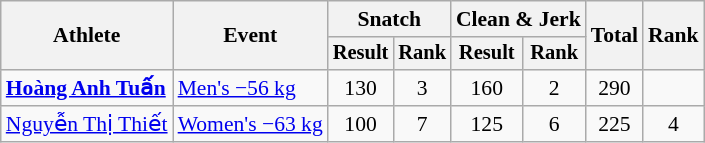<table class="wikitable" style="font-size:90%">
<tr>
<th rowspan="2">Athlete</th>
<th rowspan="2">Event</th>
<th colspan="2">Snatch</th>
<th colspan="2">Clean & Jerk</th>
<th rowspan="2">Total</th>
<th rowspan="2">Rank</th>
</tr>
<tr style="font-size:95%">
<th>Result</th>
<th>Rank</th>
<th>Result</th>
<th>Rank</th>
</tr>
<tr align=center>
<td align=left><strong><a href='#'>Hoàng Anh Tuấn</a></strong></td>
<td align=left><a href='#'>Men's −56 kg</a></td>
<td>130</td>
<td>3</td>
<td>160</td>
<td>2</td>
<td>290</td>
<td></td>
</tr>
<tr align=center>
<td align=left><a href='#'>Nguyễn Thị Thiết</a></td>
<td align=left><a href='#'>Women's −63 kg</a></td>
<td>100</td>
<td>7</td>
<td>125</td>
<td>6</td>
<td>225</td>
<td>4</td>
</tr>
</table>
